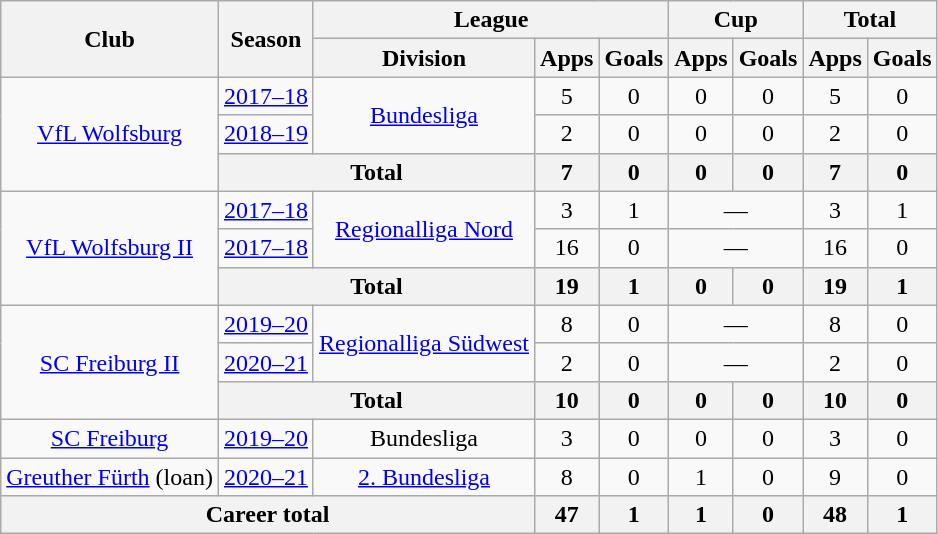<table class="wikitable" style="text-align: center">
<tr>
<th rowspan="2">Club</th>
<th rowspan="2">Season</th>
<th colspan="3">League</th>
<th colspan="2">Cup</th>
<th colspan="2">Total</th>
</tr>
<tr>
<th>Division</th>
<th>Apps</th>
<th>Goals</th>
<th>Apps</th>
<th>Goals</th>
<th>Apps</th>
<th>Goals</th>
</tr>
<tr>
<td rowspan="3"><a href='#'>VfL Wolfsburg</a></td>
<td><a href='#'>2017–18</a></td>
<td rowspan="2"><a href='#'>Bundesliga</a></td>
<td>5</td>
<td>0</td>
<td>0</td>
<td>0</td>
<td>5</td>
<td>0</td>
</tr>
<tr>
<td><a href='#'>2018–19</a></td>
<td>2</td>
<td>0</td>
<td>0</td>
<td>0</td>
<td>2</td>
<td>0</td>
</tr>
<tr>
<th colspan="2">Total</th>
<th>7</th>
<th>0</th>
<th>0</th>
<th>0</th>
<th>7</th>
<th>0</th>
</tr>
<tr>
<td rowspan="3"><a href='#'>VfL Wolfsburg II</a></td>
<td><a href='#'>2017–18</a></td>
<td rowspan="2"><a href='#'>Regionalliga Nord</a></td>
<td>3</td>
<td>1</td>
<td colspan="2">—</td>
<td>3</td>
<td>1</td>
</tr>
<tr>
<td><a href='#'>2017–18</a></td>
<td>16</td>
<td>0</td>
<td colspan="2">—</td>
<td>16</td>
<td>0</td>
</tr>
<tr>
<th colspan="2">Total</th>
<th>19</th>
<th>1</th>
<th>0</th>
<th>0</th>
<th>19</th>
<th>1</th>
</tr>
<tr>
<td rowspan="3"><a href='#'>SC Freiburg II</a></td>
<td><a href='#'>2019–20</a></td>
<td rowspan="2"><a href='#'>Regionalliga Südwest</a></td>
<td>8</td>
<td>0</td>
<td colspan="2">—</td>
<td>8</td>
<td>0</td>
</tr>
<tr>
<td><a href='#'>2020–21</a></td>
<td>2</td>
<td>0</td>
<td colspan="2">—</td>
<td>2</td>
<td>0</td>
</tr>
<tr>
<th colspan="2">Total</th>
<th>10</th>
<th>0</th>
<th>0</th>
<th>0</th>
<th>10</th>
<th>0</th>
</tr>
<tr>
<td><a href='#'>SC Freiburg</a></td>
<td><a href='#'>2019–20</a></td>
<td>Bundesliga</td>
<td>3</td>
<td>0</td>
<td>0</td>
<td>0</td>
<td>3</td>
<td>0</td>
</tr>
<tr>
<td><a href='#'>Greuther Fürth</a> (loan)</td>
<td><a href='#'>2020–21</a></td>
<td><a href='#'>2. Bundesliga</a></td>
<td>8</td>
<td>0</td>
<td>1</td>
<td>0</td>
<td>9</td>
<td>0</td>
</tr>
<tr>
<th colspan="3">Career total</th>
<th>47</th>
<th>1</th>
<th>1</th>
<th>0</th>
<th>48</th>
<th>1</th>
</tr>
</table>
